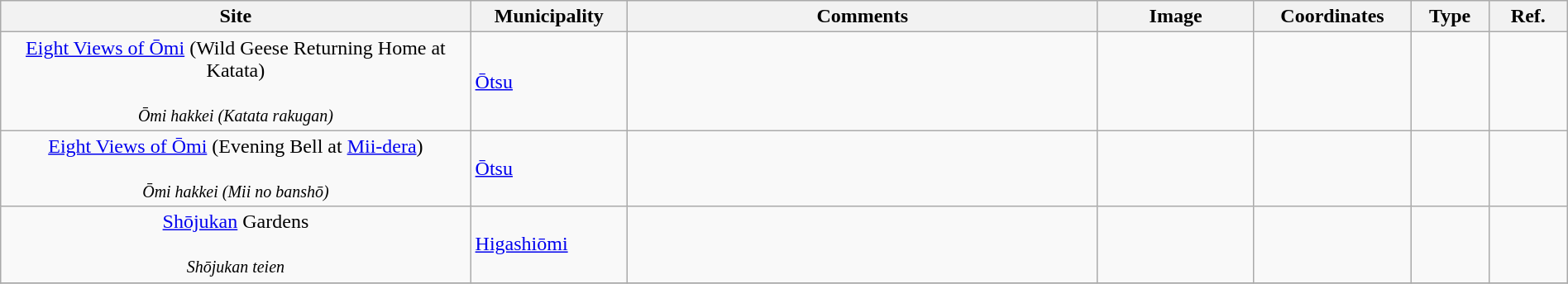<table class="wikitable sortable"  style="width:100%;">
<tr>
<th width="30%" align="left">Site</th>
<th width="10%" align="left">Municipality</th>
<th width="30%" align="left" class="unsortable">Comments</th>
<th width="10%" align="left"  class="unsortable">Image</th>
<th width="10%" align="left" class="unsortable">Coordinates</th>
<th width="5%" align="left">Type</th>
<th width="5%" align="left"  class="unsortable">Ref.</th>
</tr>
<tr>
<td align="center"><a href='#'>Eight Views of Ōmi</a> (Wild Geese Returning Home at Katata)<br><br><small><em>Ōmi hakkei (Katata rakugan)</em></small></td>
<td><a href='#'>Ōtsu</a></td>
<td></td>
<td></td>
<td></td>
<td></td>
<td></td>
</tr>
<tr>
<td align="center"><a href='#'>Eight Views of Ōmi</a> (Evening Bell at <a href='#'>Mii-dera</a>)<br><br><small><em>Ōmi hakkei (Mii no banshō)</em></small></td>
<td><a href='#'>Ōtsu</a></td>
<td></td>
<td></td>
<td></td>
<td></td>
<td></td>
</tr>
<tr>
<td align="center"><a href='#'>Shōjukan</a> Gardens<br><br><small><em>Shōjukan teien</em></small></td>
<td><a href='#'>Higashiōmi</a></td>
<td></td>
<td></td>
<td></td>
<td></td>
<td></td>
</tr>
<tr>
</tr>
</table>
